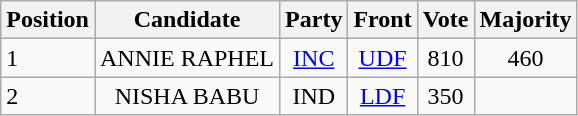<table class="wikitable">
<tr>
<th scope="col">Position</th>
<th scope="col">Candidate</th>
<th scope="col">Party</th>
<th scope="col">Front</th>
<th scope="col">Vote</th>
<th scope="col">Majority</th>
</tr>
<tr>
<td>1</td>
<td align="center">ANNIE RAPHEL</td>
<td align="center"><a href='#'>INC</a></td>
<td align="center"><a href='#'>UDF</a></td>
<td align="center">810</td>
<td align="center">460</td>
</tr>
<tr>
<td>2</td>
<td align="center">NISHA BABU</td>
<td align="center">IND</td>
<td align="center"><a href='#'>LDF</a></td>
<td align="center">350</td>
<td align="center"></td>
</tr>
</table>
